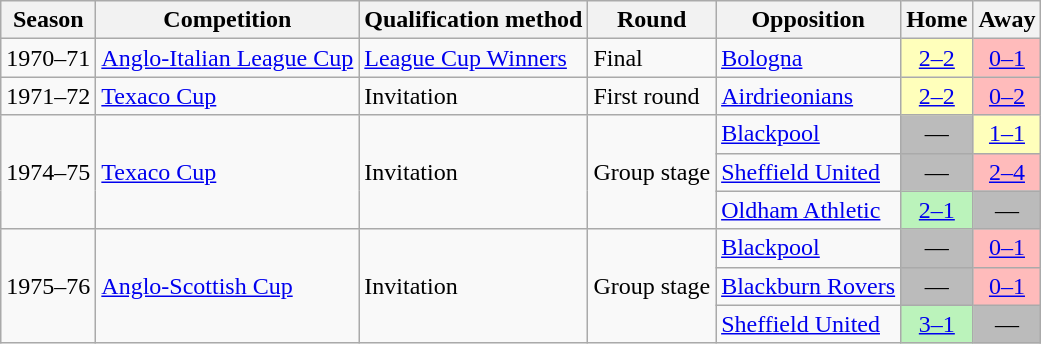<table class="wikitable sortable mw-collapsible plainrowheaders">
<tr>
<th scope=col>Season</th>
<th scope=col>Competition</th>
<th scope=col>Qualification method</th>
<th scope=col>Round</th>
<th scope=col>Opposition</th>
<th scope=col>Home</th>
<th scope=col>Away</th>
</tr>
<tr>
<td>1970–71</td>
<td><a href='#'>Anglo-Italian League Cup</a></td>
<td><a href='#'>League Cup Winners</a></td>
<td>Final</td>
<td> <a href='#'>Bologna</a></td>
<td align="center" style="background: #FFFFBB;"><a href='#'>2–2</a></td>
<td align="center" style="background: #FFBBBB;"><a href='#'>0–1</a></td>
</tr>
<tr>
<td>1971–72</td>
<td><a href='#'>Texaco Cup</a></td>
<td>Invitation</td>
<td>First round</td>
<td> <a href='#'>Airdrieonians</a></td>
<td align="center" style="background: #FFFFBB;"><a href='#'>2–2</a></td>
<td align="center" style="background: #FFBBBB;"><a href='#'>0–2</a></td>
</tr>
<tr>
<td rowspan="3">1974–75</td>
<td rowspan="3"><a href='#'>Texaco Cup</a></td>
<td rowspan="3">Invitation</td>
<td rowspan="3">Group stage</td>
<td> <a href='#'>Blackpool</a></td>
<td align="center" style="background: #BBBBBB;">—</td>
<td align="center" style="background: #FFFFBB;"><a href='#'>1–1</a></td>
</tr>
<tr>
<td> <a href='#'>Sheffield United</a></td>
<td align="center" style="background: #BBBBBB;">—</td>
<td align="center" style="background: #FFBBBB;"><a href='#'>2–4</a></td>
</tr>
<tr>
<td> <a href='#'>Oldham Athletic</a></td>
<td align="center" style="background: #BBF3BB;"><a href='#'>2–1</a></td>
<td align="center" style="background: #BBBBBB;">—</td>
</tr>
<tr>
<td rowspan="3">1975–76</td>
<td rowspan="3"><a href='#'>Anglo-Scottish Cup</a></td>
<td rowspan="3">Invitation</td>
<td rowspan="3">Group stage</td>
<td> <a href='#'>Blackpool</a></td>
<td align="center" style="background: #BBBBBB;">—</td>
<td align="center" style="background: #FFBBBB;"><a href='#'>0–1</a></td>
</tr>
<tr>
<td> <a href='#'>Blackburn Rovers</a></td>
<td align="center" style="background: #BBBBBB;">—</td>
<td align="center" style="background: #FFBBBB;"><a href='#'>0–1</a></td>
</tr>
<tr>
<td> <a href='#'>Sheffield United</a></td>
<td align="center" style="background: #BBF3BB;"><a href='#'>3–1</a></td>
<td align="center" style="background: #BBBBBB;">—</td>
</tr>
</table>
